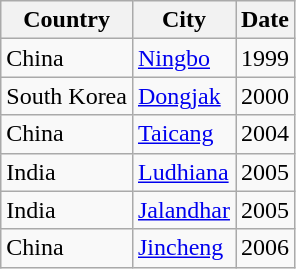<table class="wikitable sortable">
<tr>
<th>Country</th>
<th>City</th>
<th>Date</th>
</tr>
<tr>
<td>China</td>
<td><a href='#'>Ningbo</a></td>
<td>1999</td>
</tr>
<tr>
<td>South Korea</td>
<td><a href='#'>Dongjak</a></td>
<td>2000</td>
</tr>
<tr>
<td>China</td>
<td><a href='#'>Taicang</a></td>
<td>2004</td>
</tr>
<tr>
<td>India</td>
<td><a href='#'>Ludhiana</a></td>
<td>2005</td>
</tr>
<tr>
<td>India</td>
<td><a href='#'>Jalandhar</a></td>
<td>2005</td>
</tr>
<tr>
<td>China</td>
<td><a href='#'>Jincheng</a></td>
<td>2006</td>
</tr>
</table>
